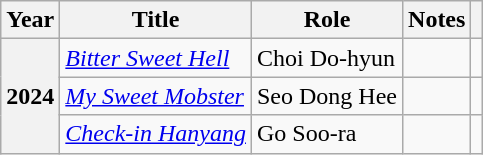<table class="wikitable plainrowheaders sortable">
<tr>
<th scope="col">Year</th>
<th scope="col">Title</th>
<th scope="col">Role</th>
<th scope="col" class="unsortable">Notes</th>
<th scope="col" class="unsortable"></th>
</tr>
<tr>
<th scope="row" rowspan="3">2024</th>
<td><em><a href='#'>Bitter Sweet Hell</a></em></td>
<td>Choi Do-hyun</td>
<td></td>
<td></td>
</tr>
<tr>
<td><em><a href='#'>My Sweet Mobster</a></em></td>
<td>Seo Dong Hee</td>
<td></td>
<td></td>
</tr>
<tr>
<td><em><a href='#'>Check-in Hanyang</a></em></td>
<td>Go Soo-ra</td>
<td></td>
<td></td>
</tr>
</table>
